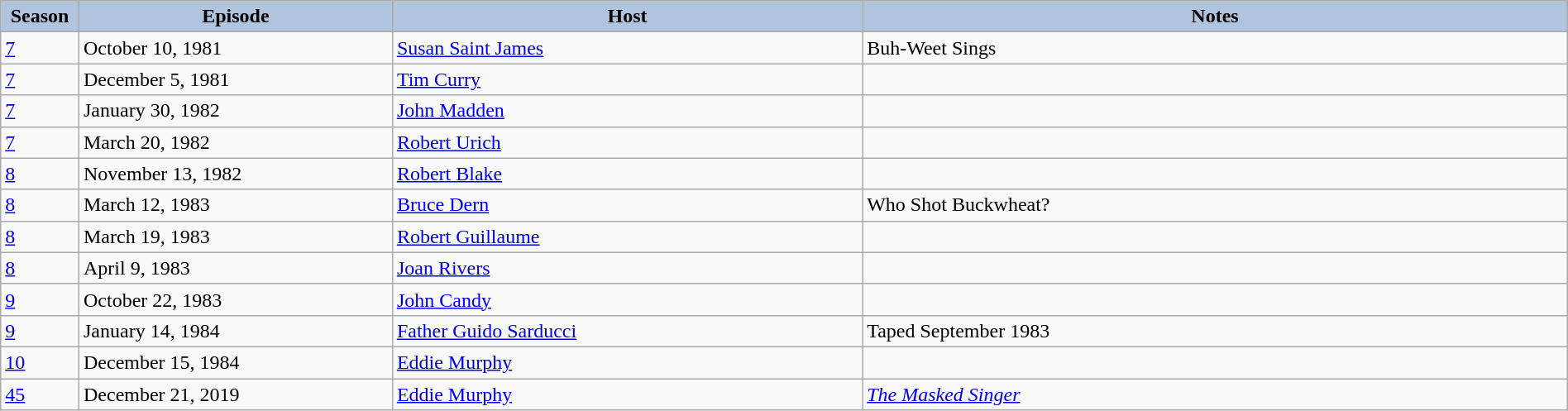<table class="wikitable" style="width:100%;">
<tr>
<th style="background:#B0C4DE;" width="5%">Season</th>
<th style="background:#B0C4DE;" width="20%">Episode</th>
<th style="background:#B0C4DE;" width="30%">Host</th>
<th style="background:#B0C4DE;" width="45%">Notes</th>
</tr>
<tr>
<td><a href='#'>7</a></td>
<td>October 10, 1981</td>
<td><a href='#'>Susan Saint James</a></td>
<td>Buh-Weet Sings</td>
</tr>
<tr>
<td><a href='#'>7</a></td>
<td>December 5, 1981</td>
<td><a href='#'>Tim Curry</a></td>
<td></td>
</tr>
<tr>
<td><a href='#'>7</a></td>
<td>January 30, 1982</td>
<td><a href='#'>John Madden</a></td>
<td></td>
</tr>
<tr>
<td><a href='#'>7</a></td>
<td>March 20, 1982</td>
<td><a href='#'>Robert Urich</a></td>
<td></td>
</tr>
<tr>
<td><a href='#'>8</a></td>
<td>November 13, 1982</td>
<td><a href='#'>Robert Blake</a></td>
<td></td>
</tr>
<tr>
<td><a href='#'>8</a></td>
<td>March 12, 1983</td>
<td><a href='#'>Bruce Dern</a></td>
<td>Who Shot Buckwheat?</td>
</tr>
<tr>
<td><a href='#'>8</a></td>
<td>March 19, 1983</td>
<td><a href='#'>Robert Guillaume</a></td>
<td></td>
</tr>
<tr>
<td><a href='#'>8</a></td>
<td>April 9, 1983</td>
<td><a href='#'>Joan Rivers</a></td>
<td></td>
</tr>
<tr>
<td><a href='#'>9</a></td>
<td>October 22, 1983</td>
<td><a href='#'>John Candy</a></td>
<td></td>
</tr>
<tr>
<td><a href='#'>9</a></td>
<td>January 14, 1984</td>
<td><a href='#'>Father Guido Sarducci</a></td>
<td>Taped September 1983</td>
</tr>
<tr>
<td><a href='#'>10</a></td>
<td>December 15, 1984</td>
<td><a href='#'>Eddie Murphy</a></td>
<td></td>
</tr>
<tr>
<td><a href='#'>45</a></td>
<td>December 21, 2019</td>
<td><a href='#'>Eddie Murphy</a></td>
<td><em><a href='#'>The Masked Singer</a></em></td>
</tr>
</table>
